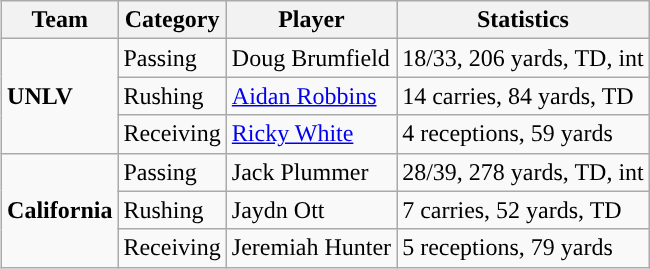<table class="wikitable" style="float: right;">
<tr>
<th>Team</th>
<th>Category</th>
<th>Player</th>
<th>Statistics</th>
</tr>
<tr>
<td rowspan=3><strong>UNLV</strong></td>
<td>Passing</td>
<td>Doug Brumfield</td>
<td>18/33, 206 yards, TD, int</td>
</tr>
<tr>
<td>Rushing</td>
<td><a href='#'>Aidan Robbins</a></td>
<td>14 carries, 84 yards, TD</td>
</tr>
<tr>
<td>Receiving</td>
<td><a href='#'>Ricky White</a></td>
<td>4 receptions, 59 yards</td>
</tr>
<tr>
<td rowspan=3><strong>California</strong></td>
<td>Passing</td>
<td>Jack Plummer</td>
<td>28/39, 278 yards, TD, int</td>
</tr>
<tr>
<td>Rushing</td>
<td>Jaydn Ott</td>
<td>7 carries, 52 yards, TD</td>
</tr>
<tr>
<td>Receiving</td>
<td>Jeremiah Hunter</td>
<td>5 receptions, 79 yards</td>
</tr>
</table>
